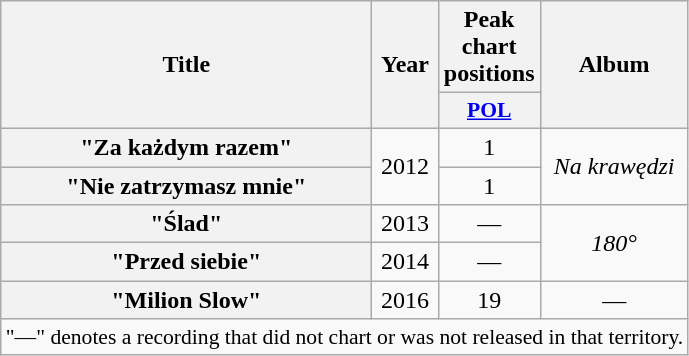<table class="wikitable plainrowheaders" style="text-align:center;">
<tr>
<th scope="col" rowspan="2" style="width:15em;">Title</th>
<th scope="col" rowspan="2">Year</th>
<th scope="col" colspan="1">Peak chart positions</th>
<th scope="col" rowspan="2">Album</th>
</tr>
<tr>
<th scope="col" style="width:3em;font-size:90%;"><a href='#'>POL</a><br></th>
</tr>
<tr>
<th scope="row">"Za każdym razem"</th>
<td rowspan=2>2012</td>
<td>1</td>
<td rowspan=2><em>Na krawędzi</em></td>
</tr>
<tr>
<th scope="row">"Nie zatrzymasz mnie"</th>
<td>1</td>
</tr>
<tr>
<th scope="row">"Ślad"</th>
<td>2013</td>
<td>—</td>
<td rowspan=2><em>180°</em></td>
</tr>
<tr>
<th scope="row">"Przed siebie"</th>
<td>2014</td>
<td>—</td>
</tr>
<tr>
<th scope="row">"Milion Slow"</th>
<td>2016</td>
<td>19</td>
<td>—</td>
</tr>
<tr>
<td colspan="20" style="font-size:90%">"—" denotes a recording that did not chart or was not released in that territory.</td>
</tr>
</table>
